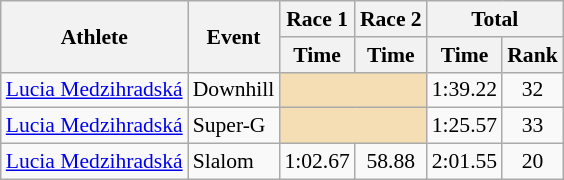<table class="wikitable" style="font-size:90%">
<tr>
<th rowspan="2">Athlete</th>
<th rowspan="2">Event</th>
<th>Race 1</th>
<th>Race 2</th>
<th colspan="2">Total</th>
</tr>
<tr>
<th>Time</th>
<th>Time</th>
<th>Time</th>
<th>Rank</th>
</tr>
<tr>
<td><a href='#'>Lucia Medzihradská</a></td>
<td>Downhill</td>
<td colspan="2" bgcolor="wheat"></td>
<td align="center">1:39.22</td>
<td align="center">32</td>
</tr>
<tr>
<td><a href='#'>Lucia Medzihradská</a></td>
<td>Super-G</td>
<td colspan="2" bgcolor="wheat"></td>
<td align="center">1:25.57</td>
<td align="center">33</td>
</tr>
<tr>
<td><a href='#'>Lucia Medzihradská</a></td>
<td>Slalom</td>
<td align="center">1:02.67</td>
<td align="center">58.88</td>
<td align="center">2:01.55</td>
<td align="center">20</td>
</tr>
</table>
